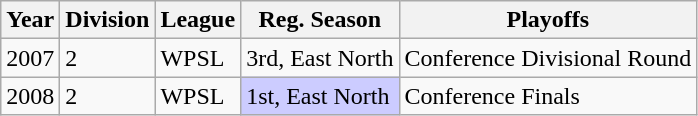<table class="wikitable">
<tr>
<th>Year</th>
<th>Division</th>
<th>League</th>
<th>Reg. Season</th>
<th>Playoffs</th>
</tr>
<tr>
<td>2007</td>
<td>2</td>
<td>WPSL</td>
<td>3rd, East North</td>
<td>Conference Divisional Round</td>
</tr>
<tr>
<td>2008</td>
<td>2</td>
<td>WPSL</td>
<td bgcolor=#ccccff>1st, East North</td>
<td>Conference Finals</td>
</tr>
</table>
